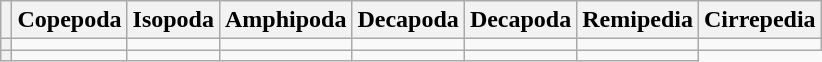<table class="wikitable" style="margin-left: auto; margin-right: auto; border: none; text-align: center">
<tr>
<th></th>
<th>Copepoda</th>
<th>Isopoda</th>
<th>Amphipoda</th>
<th>Decapoda</th>
<th>Decapoda</th>
<th>Remipedia</th>
<th>Cirrepedia</th>
</tr>
<tr>
<th></th>
<td></td>
<td></td>
<td></td>
<td></td>
<td></td>
<td></td>
<td></td>
</tr>
<tr>
<th></th>
<td></td>
<td></td>
<td></td>
<td></td>
<td></td>
<td></td>
</tr>
<tr>
</tr>
</table>
